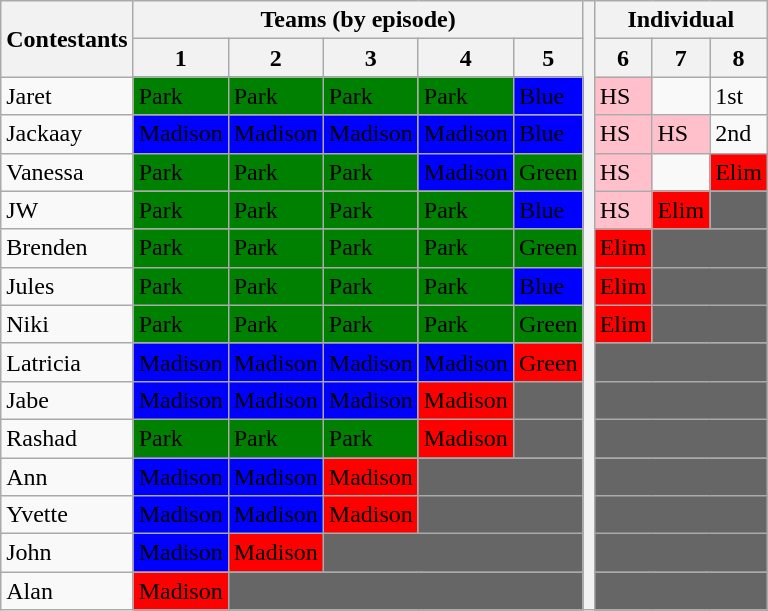<table class="wikitable">
<tr>
<th rowspan = 2>Contestants</th>
<th colspan = 5>Teams (by episode)</th>
<th rowspan = 16></th>
<th colspan = 3>Individual</th>
</tr>
<tr>
<th>1</th>
<th>2</th>
<th>3</th>
<th>4</th>
<th>5</th>
<th>6</th>
<th>7</th>
<th>8</th>
</tr>
<tr>
<td>Jaret</td>
<td bgcolor="green">Park</td>
<td bgcolor="green">Park</td>
<td bgcolor="green">Park</td>
<td bgcolor="green">Park</td>
<td bgcolor="blue">Blue</td>
<td bgcolor="pink">HS</td>
<td></td>
<td>1st</td>
</tr>
<tr>
<td>Jackaay</td>
<td bgcolor="blue">Madison</td>
<td bgcolor="blue">Madison</td>
<td bgcolor="blue">Madison</td>
<td bgcolor="blue">Madison</td>
<td bgcolor="blue">Blue</td>
<td bgcolor="pink">HS</td>
<td bgcolor="pink">HS</td>
<td>2nd</td>
</tr>
<tr>
<td>Vanessa</td>
<td bgcolor="green">Park</td>
<td bgcolor="green">Park</td>
<td bgcolor="green">Park</td>
<td bgcolor="blue">Madison</td>
<td bgcolor="green">Green</td>
<td bgcolor="pink">HS</td>
<td></td>
<td bgcolor="red">Elim</td>
</tr>
<tr>
<td>JW</td>
<td bgcolor="green">Park</td>
<td bgcolor="green">Park</td>
<td bgcolor="green">Park</td>
<td bgcolor="green">Park</td>
<td bgcolor="blue">Blue</td>
<td bgcolor="pink">HS</td>
<td bgcolor="red">Elim</td>
<td bgcolor="666666"></td>
</tr>
<tr>
<td>Brenden</td>
<td bgcolor="green">Park</td>
<td bgcolor="green">Park</td>
<td bgcolor="green">Park</td>
<td bgcolor="green">Park</td>
<td bgcolor="green">Green</td>
<td bgcolor="red">Elim</td>
<td colspan="2" bgcolor="666666"></td>
</tr>
<tr>
<td>Jules</td>
<td bgcolor="green">Park</td>
<td bgcolor="green">Park</td>
<td bgcolor="green">Park</td>
<td bgcolor="green">Park</td>
<td bgcolor="blue">Blue</td>
<td bgcolor="red">Elim</td>
<td colspan="2" bgcolor="666666"></td>
</tr>
<tr>
<td>Niki</td>
<td bgcolor="green">Park</td>
<td bgcolor="green">Park</td>
<td bgcolor="green">Park</td>
<td bgcolor="green">Park</td>
<td bgcolor="green">Green</td>
<td bgcolor="red">Elim</td>
<td colspan="2" bgcolor="666666"></td>
</tr>
<tr>
<td>Latricia</td>
<td bgcolor="blue">Madison</td>
<td bgcolor="blue">Madison</td>
<td bgcolor="blue">Madison</td>
<td bgcolor="blue">Madison</td>
<td bgcolor="red">Green</td>
<td colspan="3" bgcolor="666666"></td>
</tr>
<tr>
<td>Jabe</td>
<td bgcolor="blue">Madison</td>
<td bgcolor="blue">Madison</td>
<td bgcolor="blue">Madison</td>
<td bgcolor="red">Madison</td>
<td bgcolor="666666"></td>
<td colspan="3" bgcolor="666666"></td>
</tr>
<tr>
<td>Rashad</td>
<td bgcolor="green">Park</td>
<td bgcolor="green">Park</td>
<td bgcolor="green">Park</td>
<td bgcolor="red">Madison</td>
<td bgcolor="666666"></td>
<td colspan="3" bgcolor="666666"></td>
</tr>
<tr>
<td>Ann</td>
<td bgcolor="blue">Madison</td>
<td bgcolor="blue">Madison</td>
<td bgcolor="red">Madison</td>
<td colspan="2" bgcolor="666666"></td>
<td colspan="3" bgcolor="666666"></td>
</tr>
<tr>
<td>Yvette</td>
<td bgcolor="blue">Madison</td>
<td bgcolor="blue">Madison</td>
<td bgcolor="red">Madison</td>
<td colspan="2" bgcolor="666666"></td>
<td colspan="3" bgcolor="666666"></td>
</tr>
<tr>
<td>John</td>
<td bgcolor="blue">Madison</td>
<td bgcolor="red">Madison</td>
<td colspan="3" bgcolor="666666"></td>
<td colspan="3" bgcolor="666666"></td>
</tr>
<tr>
<td>Alan</td>
<td bgcolor="red">Madison</td>
<td colspan="4" bgcolor="666666"></td>
<td colspan="3" bgcolor="666666"></td>
</tr>
</table>
